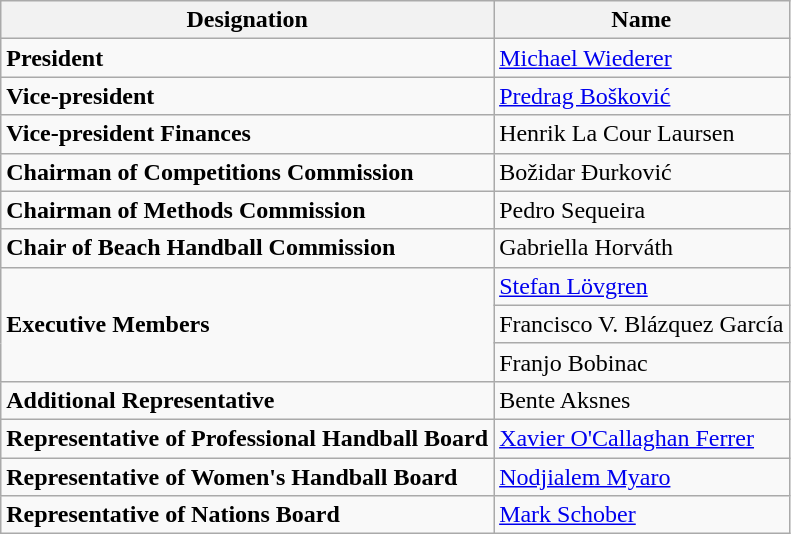<table class="wikitable">
<tr>
<th>Designation</th>
<th>Name</th>
</tr>
<tr>
<td><strong>President</strong></td>
<td> <a href='#'>Michael Wiederer</a></td>
</tr>
<tr>
<td><strong>Vice-president</strong></td>
<td> <a href='#'>Predrag Bošković</a></td>
</tr>
<tr>
<td><strong>Vice-president Finances</strong></td>
<td> Henrik La Cour Laursen</td>
</tr>
<tr>
<td><strong>Chairman of Competitions Commission</strong></td>
<td> Božidar Đurković</td>
</tr>
<tr>
<td><strong>Chairman of Methods Commission</strong></td>
<td> Pedro Sequeira</td>
</tr>
<tr>
<td><strong>Chair of Beach Handball Commission</strong></td>
<td> Gabriella Horváth</td>
</tr>
<tr>
<td rowspan=3><strong>Executive Members</strong></td>
<td> <a href='#'>Stefan Lövgren</a></td>
</tr>
<tr>
<td> Francisco V. Blázquez García</td>
</tr>
<tr>
<td> Franjo Bobinac</td>
</tr>
<tr>
<td><strong>Additional Representative</strong></td>
<td> Bente Aksnes</td>
</tr>
<tr>
<td><strong>Representative of Professional Handball Board</strong></td>
<td> <a href='#'>Xavier O'Callaghan Ferrer</a></td>
</tr>
<tr>
<td><strong>Representative of Women's Handball Board</strong></td>
<td> <a href='#'>Nodjialem Myaro</a></td>
</tr>
<tr>
<td><strong>Representative of Nations Board</strong></td>
<td> <a href='#'>Mark Schober</a></td>
</tr>
</table>
